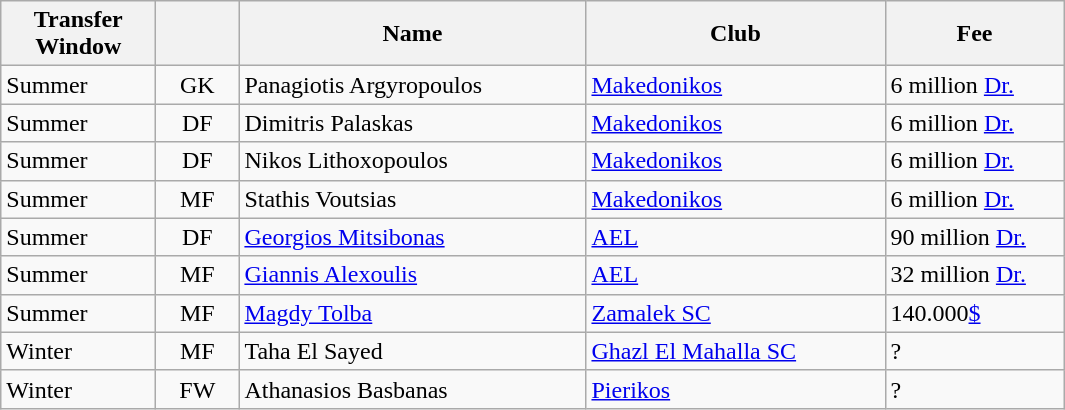<table class="wikitable plainrowheaders">
<tr>
<th scope="col" style="width:6em;">Transfer Window</th>
<th scope="col" style="width:3em;"></th>
<th scope="col" style="width:14em;">Name</th>
<th scope="col" style="width:12em;">Club</th>
<th scope="col" style="width:7em;">Fee</th>
</tr>
<tr>
<td>Summer</td>
<td align="center">GK</td>
<td> Panagiotis Argyropoulos</td>
<td> <a href='#'>Makedonikos</a></td>
<td>6 million <a href='#'>Dr.</a></td>
</tr>
<tr>
<td>Summer</td>
<td align="center">DF</td>
<td> Dimitris Palaskas</td>
<td> <a href='#'>Makedonikos</a></td>
<td>6 million <a href='#'>Dr.</a></td>
</tr>
<tr>
<td>Summer</td>
<td align="center">DF</td>
<td> Nikos Lithoxopoulos</td>
<td> <a href='#'>Makedonikos</a></td>
<td>6 million <a href='#'>Dr.</a></td>
</tr>
<tr>
<td>Summer</td>
<td align="center">MF</td>
<td> Stathis Voutsias</td>
<td> <a href='#'>Makedonikos</a></td>
<td>6 million <a href='#'>Dr.</a></td>
</tr>
<tr>
<td>Summer</td>
<td align="center">DF</td>
<td> <a href='#'>Georgios Mitsibonas</a></td>
<td> <a href='#'>AEL</a></td>
<td>90 million <a href='#'>Dr.</a></td>
</tr>
<tr>
<td>Summer</td>
<td align="center">MF</td>
<td> <a href='#'>Giannis Alexoulis</a></td>
<td> <a href='#'>AEL</a></td>
<td>32 million <a href='#'>Dr.</a></td>
</tr>
<tr>
<td>Summer</td>
<td align="center">MF</td>
<td> <a href='#'>Magdy Tolba</a></td>
<td> <a href='#'>Zamalek SC</a></td>
<td>140.000<a href='#'>$</a></td>
</tr>
<tr>
<td>Winter</td>
<td align="center">MF</td>
<td> Taha El Sayed</td>
<td> <a href='#'>Ghazl El Mahalla SC</a></td>
<td>?</td>
</tr>
<tr>
<td>Winter</td>
<td align="center">FW</td>
<td> Athanasios Basbanas</td>
<td> <a href='#'>Pierikos</a></td>
<td>?</td>
</tr>
</table>
